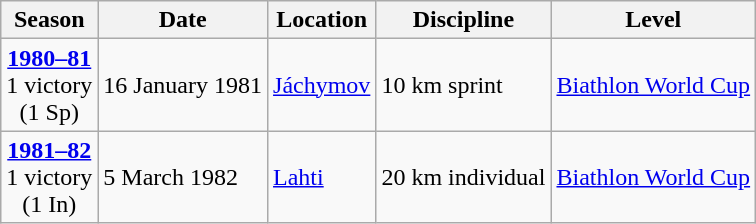<table class="wikitable">
<tr>
<th>Season</th>
<th>Date</th>
<th>Location</th>
<th>Discipline</th>
<th>Level</th>
</tr>
<tr>
<td rowspan="1" style="text-align:center;"><strong><a href='#'>1980–81</a></strong> <br> 1 victory <br> (1 Sp)</td>
<td>16 January 1981</td>
<td> <a href='#'>Jáchymov</a></td>
<td>10 km sprint</td>
<td><a href='#'>Biathlon World Cup</a></td>
</tr>
<tr>
<td rowspan="1" style="text-align:center;"><strong><a href='#'>1981–82</a></strong> <br> 1 victory <br> (1 In)</td>
<td>5 March 1982</td>
<td> <a href='#'>Lahti</a></td>
<td>20 km individual</td>
<td><a href='#'>Biathlon World Cup</a></td>
</tr>
</table>
